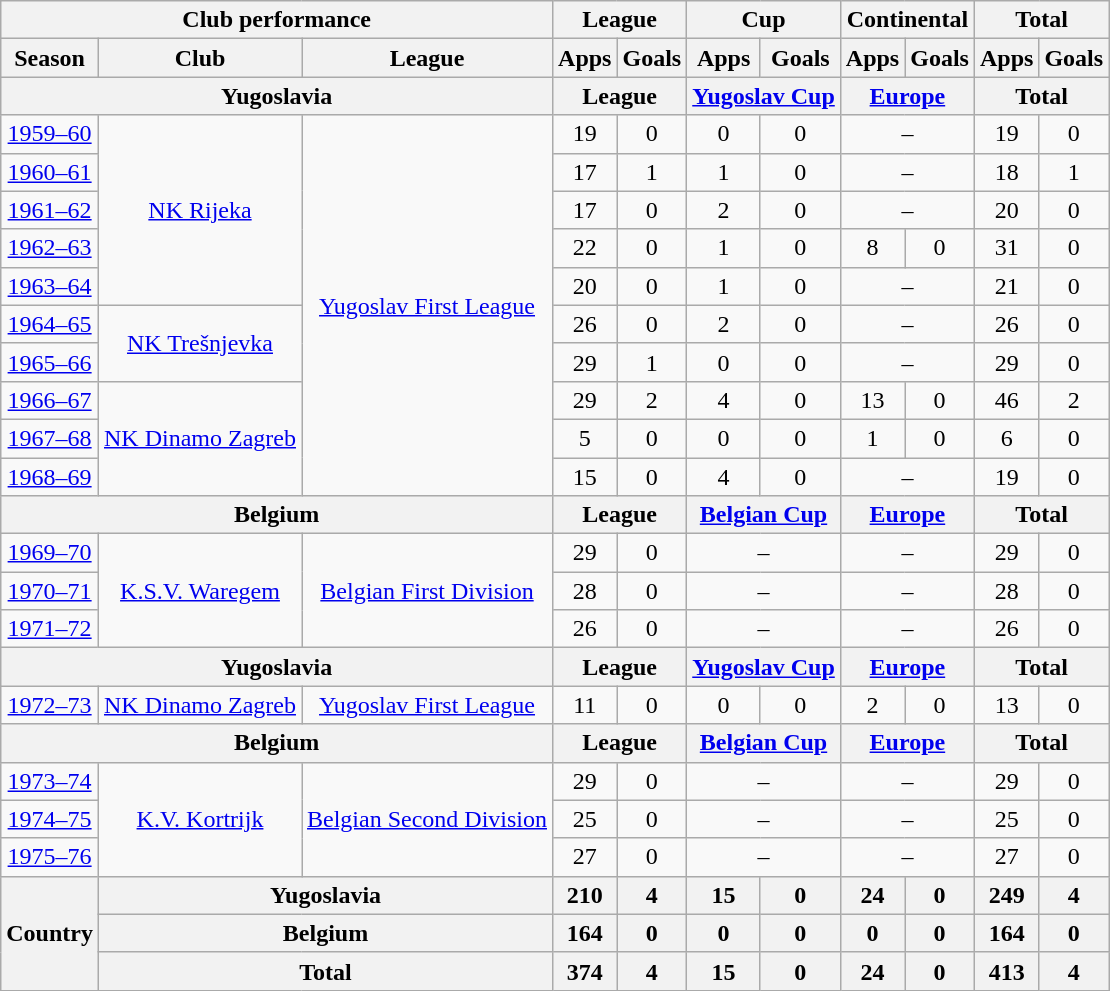<table class="wikitable" style="text-align:center">
<tr>
<th colspan=3>Club performance</th>
<th colspan=2>League</th>
<th colspan=2>Cup</th>
<th colspan=2>Continental</th>
<th colspan=2>Total</th>
</tr>
<tr>
<th>Season</th>
<th>Club</th>
<th>League</th>
<th>Apps</th>
<th>Goals</th>
<th>Apps</th>
<th>Goals</th>
<th>Apps</th>
<th>Goals</th>
<th>Apps</th>
<th>Goals</th>
</tr>
<tr>
<th colspan=3>Yugoslavia</th>
<th colspan=2>League</th>
<th colspan=2><a href='#'>Yugoslav Cup</a></th>
<th colspan=2><a href='#'>Europe</a></th>
<th colspan=2>Total</th>
</tr>
<tr>
<td><a href='#'>1959–60</a></td>
<td rowspan="5"><a href='#'>NK Rijeka</a></td>
<td rowspan="10"><a href='#'>Yugoslav First League</a></td>
<td>19</td>
<td>0</td>
<td>0</td>
<td>0</td>
<td colspan="2">–</td>
<td>19</td>
<td>0</td>
</tr>
<tr>
<td><a href='#'>1960–61</a></td>
<td>17</td>
<td>1</td>
<td>1</td>
<td>0</td>
<td colspan="2">–</td>
<td>18</td>
<td>1</td>
</tr>
<tr>
<td><a href='#'>1961–62</a></td>
<td>17</td>
<td>0</td>
<td>2</td>
<td>0</td>
<td colspan="2">–</td>
<td>20</td>
<td>0</td>
</tr>
<tr>
<td><a href='#'>1962–63</a></td>
<td>22</td>
<td>0</td>
<td>1</td>
<td>0</td>
<td>8</td>
<td>0</td>
<td>31</td>
<td>0</td>
</tr>
<tr>
<td><a href='#'>1963–64</a></td>
<td>20</td>
<td>0</td>
<td>1</td>
<td>0</td>
<td colspan="2">–</td>
<td>21</td>
<td>0</td>
</tr>
<tr>
<td><a href='#'>1964–65</a></td>
<td rowspan="2"><a href='#'>NK Trešnjevka</a></td>
<td>26</td>
<td>0</td>
<td>2</td>
<td>0</td>
<td colspan="2">–</td>
<td>26</td>
<td>0</td>
</tr>
<tr>
<td><a href='#'>1965–66</a></td>
<td>29</td>
<td>1</td>
<td>0</td>
<td>0</td>
<td colspan="2">–</td>
<td>29</td>
<td>0</td>
</tr>
<tr>
<td><a href='#'>1966–67</a></td>
<td rowspan="3"><a href='#'>NK Dinamo Zagreb</a></td>
<td>29</td>
<td>2</td>
<td>4</td>
<td>0</td>
<td>13</td>
<td>0</td>
<td>46</td>
<td>2</td>
</tr>
<tr>
<td><a href='#'>1967–68</a></td>
<td>5</td>
<td>0</td>
<td>0</td>
<td>0</td>
<td>1</td>
<td>0</td>
<td>6</td>
<td>0</td>
</tr>
<tr>
<td><a href='#'>1968–69</a></td>
<td>15</td>
<td>0</td>
<td>4</td>
<td>0</td>
<td colspan="2">–</td>
<td>19</td>
<td>0</td>
</tr>
<tr>
<th colspan=3>Belgium</th>
<th colspan=2>League</th>
<th colspan=2><a href='#'>Belgian Cup</a></th>
<th colspan=2><a href='#'>Europe</a></th>
<th colspan=2>Total</th>
</tr>
<tr>
<td><a href='#'>1969–70</a></td>
<td rowspan="3"><a href='#'>K.S.V. Waregem</a></td>
<td rowspan="3"><a href='#'>Belgian First Division</a></td>
<td>29</td>
<td>0</td>
<td colspan="2">–</td>
<td colspan="2">–</td>
<td>29</td>
<td>0</td>
</tr>
<tr>
<td><a href='#'>1970–71</a></td>
<td>28</td>
<td>0</td>
<td colspan="2">–</td>
<td colspan="2">–</td>
<td>28</td>
<td>0</td>
</tr>
<tr>
<td><a href='#'>1971–72</a></td>
<td>26</td>
<td>0</td>
<td colspan="2">–</td>
<td colspan="2">–</td>
<td>26</td>
<td>0</td>
</tr>
<tr>
<th colspan=3>Yugoslavia</th>
<th colspan=2>League</th>
<th colspan=2><a href='#'>Yugoslav Cup</a></th>
<th colspan=2><a href='#'>Europe</a></th>
<th colspan=2>Total</th>
</tr>
<tr>
<td><a href='#'>1972–73</a></td>
<td rowspan="1"><a href='#'>NK Dinamo Zagreb</a></td>
<td rowspan="1"><a href='#'>Yugoslav First League</a></td>
<td>11</td>
<td>0</td>
<td>0</td>
<td>0</td>
<td>2</td>
<td>0</td>
<td>13</td>
<td>0</td>
</tr>
<tr>
<th colspan=3>Belgium</th>
<th colspan=2>League</th>
<th colspan=2><a href='#'>Belgian Cup</a></th>
<th colspan=2><a href='#'>Europe</a></th>
<th colspan=2>Total</th>
</tr>
<tr>
<td><a href='#'>1973–74</a></td>
<td rowspan="3"><a href='#'>K.V. Kortrijk</a></td>
<td rowspan="3"><a href='#'>Belgian Second Division</a></td>
<td>29</td>
<td>0</td>
<td colspan="2">–</td>
<td colspan="2">–</td>
<td>29</td>
<td>0</td>
</tr>
<tr>
<td><a href='#'>1974–75</a></td>
<td>25</td>
<td>0</td>
<td colspan="2">–</td>
<td colspan="2">–</td>
<td>25</td>
<td>0</td>
</tr>
<tr>
<td><a href='#'>1975–76</a></td>
<td>27</td>
<td>0</td>
<td colspan="2">–</td>
<td colspan="2">–</td>
<td>27</td>
<td>0</td>
</tr>
<tr>
<th rowspan=3>Country</th>
<th colspan=2>Yugoslavia</th>
<th>210</th>
<th>4</th>
<th>15</th>
<th>0</th>
<th>24</th>
<th>0</th>
<th>249</th>
<th>4</th>
</tr>
<tr>
<th colspan=2>Belgium</th>
<th>164</th>
<th>0</th>
<th>0</th>
<th>0</th>
<th>0</th>
<th>0</th>
<th>164</th>
<th>0</th>
</tr>
<tr>
<th colspan=2>Total</th>
<th>374</th>
<th>4</th>
<th>15</th>
<th>0</th>
<th>24</th>
<th>0</th>
<th>413</th>
<th>4</th>
</tr>
</table>
